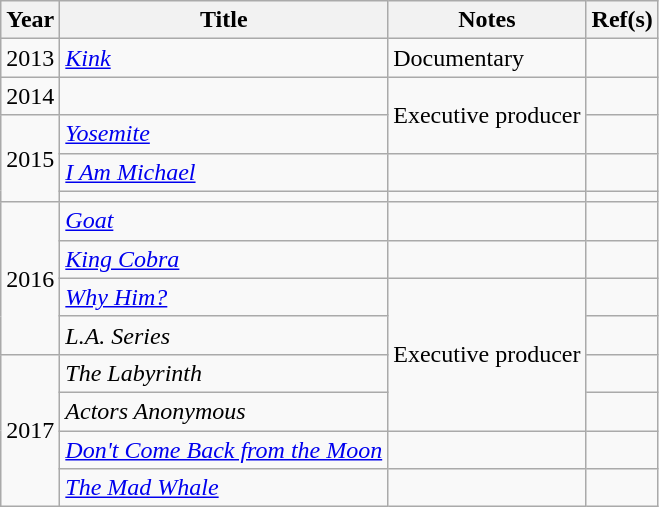<table class="wikitable sortable">
<tr>
<th>Year</th>
<th>Title</th>
<th>Notes</th>
<th>Ref(s)</th>
</tr>
<tr>
<td>2013</td>
<td scope="row"><em><a href='#'>Kink</a></em></td>
<td>Documentary</td>
<td style="text-align:center;"></td>
</tr>
<tr>
<td>2014</td>
<td scope="row"><em></em></td>
<td rowspan="2">Executive producer</td>
<td style="text-align:center;"></td>
</tr>
<tr>
<td rowspan="3">2015</td>
<td scope="row"><em><a href='#'>Yosemite</a></em></td>
<td style="text-align:center;"></td>
</tr>
<tr>
<td scope="row"><em><a href='#'>I Am Michael</a></em></td>
<td></td>
<td style="text-align:center;"></td>
</tr>
<tr>
<td scope="row"><em></em></td>
<td></td>
<td style="text-align:center;"></td>
</tr>
<tr>
<td rowspan="4">2016</td>
<td scope="row"><em><a href='#'>Goat</a></em></td>
<td></td>
<td style="text-align:center;"></td>
</tr>
<tr>
<td scope="row"><a href='#'><em>King Cobra</em></a></td>
<td></td>
<td style="text-align:center;"></td>
</tr>
<tr>
<td scope="row"><em><a href='#'>Why Him?</a></em></td>
<td rowspan="4">Executive producer</td>
<td style="text-align:center;"></td>
</tr>
<tr>
<td scope="row"><em>L.A. Series</em></td>
<td style="text-align:center;"></td>
</tr>
<tr>
<td rowspan="4">2017</td>
<td scope="row"><em>The Labyrinth</em></td>
<td style="text-align:center;"></td>
</tr>
<tr>
<td scope="row"><em>Actors Anonymous</em></td>
<td style="text-align:center;"></td>
</tr>
<tr>
<td scope="row"><em><a href='#'>Don't Come Back from the Moon</a></em></td>
<td></td>
<td style="text-align:center;"></td>
</tr>
<tr>
<td scope="row"><em><a href='#'>The Mad Whale</a></em></td>
<td></td>
<td style="text-align:center;"></td>
</tr>
</table>
